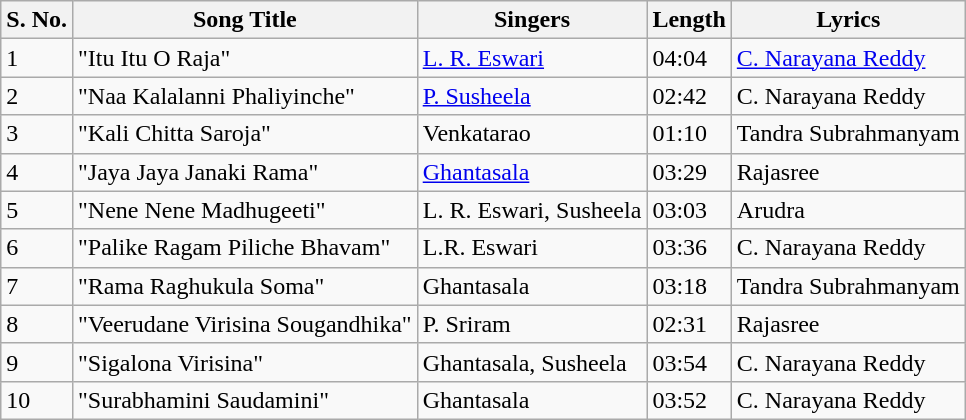<table class="wikitable">
<tr>
<th>S. No.</th>
<th>Song Title</th>
<th>Singers</th>
<th>Length</th>
<th>Lyrics</th>
</tr>
<tr>
<td>1</td>
<td>"Itu Itu O Raja"</td>
<td><a href='#'>L. R. Eswari</a></td>
<td>04:04</td>
<td><a href='#'>C. Narayana Reddy</a></td>
</tr>
<tr>
<td>2</td>
<td>"Naa Kalalanni Phaliyinche"</td>
<td><a href='#'>P. Susheela</a></td>
<td>02:42</td>
<td>C. Narayana Reddy</td>
</tr>
<tr>
<td>3</td>
<td>"Kali Chitta Saroja"</td>
<td>Venkatarao</td>
<td>01:10</td>
<td>Tandra Subrahmanyam</td>
</tr>
<tr>
<td>4</td>
<td>"Jaya Jaya Janaki Rama"</td>
<td><a href='#'>Ghantasala</a></td>
<td>03:29</td>
<td>Rajasree</td>
</tr>
<tr>
<td>5</td>
<td>"Nene Nene Madhugeeti"</td>
<td>L. R. Eswari, Susheela</td>
<td>03:03</td>
<td>Arudra</td>
</tr>
<tr>
<td>6</td>
<td>"Palike Ragam Piliche Bhavam"</td>
<td>L.R. Eswari</td>
<td>03:36</td>
<td>C. Narayana Reddy</td>
</tr>
<tr>
<td>7</td>
<td>"Rama Raghukula Soma"</td>
<td>Ghantasala</td>
<td>03:18</td>
<td>Tandra Subrahmanyam</td>
</tr>
<tr>
<td>8</td>
<td>"Veerudane Virisina Sougandhika"</td>
<td>P. Sriram</td>
<td>02:31</td>
<td>Rajasree</td>
</tr>
<tr>
<td>9</td>
<td>"Sigalona Virisina"</td>
<td>Ghantasala, Susheela</td>
<td>03:54</td>
<td>C. Narayana Reddy</td>
</tr>
<tr>
<td>10</td>
<td>"Surabhamini Saudamini"</td>
<td>Ghantasala</td>
<td>03:52</td>
<td>C. Narayana Reddy</td>
</tr>
</table>
